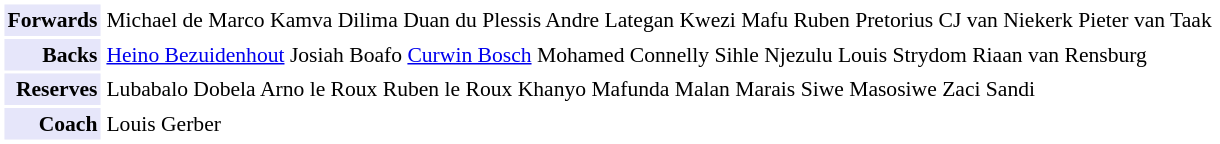<table cellpadding="2" style="border: 1px solid white; font-size:90%;">
<tr>
<td colspan="2" align="right" bgcolor="lavender"><strong>Forwards</strong></td>
<td align="left">Michael de Marco Kamva Dilima Duan du Plessis Andre Lategan Kwezi Mafu Ruben Pretorius CJ van Niekerk Pieter van Taak</td>
</tr>
<tr>
<td colspan="2" align="right" bgcolor="lavender"><strong>Backs</strong></td>
<td align="left"><a href='#'>Heino Bezuidenhout</a> Josiah Boafo <a href='#'>Curwin Bosch</a> Mohamed Connelly Sihle Njezulu Louis Strydom Riaan van Rensburg</td>
</tr>
<tr>
<td colspan="2" align="right" bgcolor="lavender"><strong>Reserves</strong></td>
<td align="left">Lubabalo Dobela Arno le Roux Ruben le Roux Khanyo Mafunda Malan Marais Siwe Masosiwe Zaci Sandi</td>
</tr>
<tr>
<td colspan="2" align="right" bgcolor="lavender"><strong>Coach</strong></td>
<td align="left">Louis Gerber</td>
</tr>
</table>
